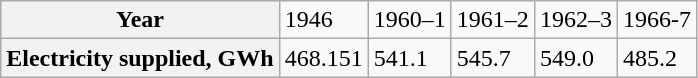<table class="wikitable">
<tr>
<th>Year</th>
<td>1946</td>
<td>1960–1</td>
<td>1961–2</td>
<td>1962–3</td>
<td>1966-7</td>
</tr>
<tr>
<th>Electricity supplied, GWh</th>
<td>468.151</td>
<td>541.1</td>
<td>545.7</td>
<td>549.0</td>
<td>485.2</td>
</tr>
</table>
